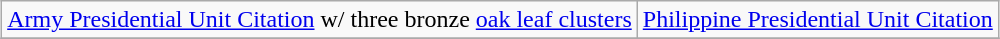<table class="wikitable" style="margin:1em auto; text-align:center;">
<tr>
<td><a href='#'>Army Presidential Unit Citation</a> w/ three bronze <a href='#'>oak leaf clusters</a></td>
<td><a href='#'>Philippine Presidential Unit Citation</a></td>
</tr>
<tr>
</tr>
</table>
